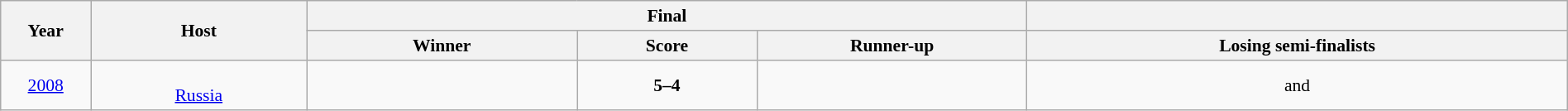<table class="wikitable" style="font-size: 90%; text-align: center; width: 100%;">
<tr>
<th rowspan="2" width="5%">Year</th>
<th rowspan="2" width="12%">Host</th>
<th colspan="3">Final</th>
<th colspan="3"></th>
</tr>
<tr>
<th width="15%">Winner</th>
<th width="10%">Score</th>
<th width="15%">Runner-up</th>
<th width="30%">Losing semi-finalists</th>
</tr>
<tr>
<td><a href='#'>2008</a></td>
<td><br><a href='#'>Russia</a></td>
<td><strong></strong></td>
<td><strong>5–4</strong> </td>
<td></td>
<td> and </td>
</tr>
</table>
